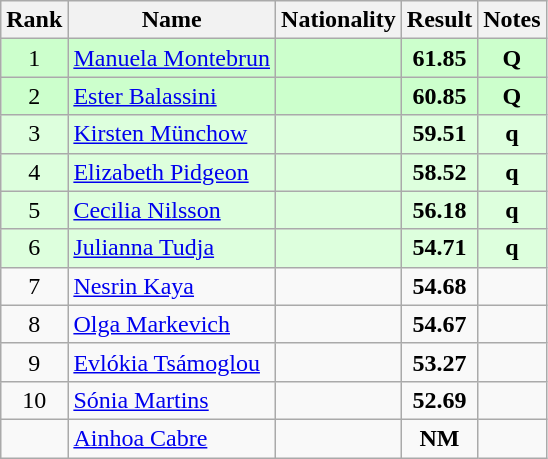<table class="wikitable sortable" style="text-align:center">
<tr>
<th>Rank</th>
<th>Name</th>
<th>Nationality</th>
<th>Result</th>
<th>Notes</th>
</tr>
<tr bgcolor=ccffcc>
<td>1</td>
<td align=left><a href='#'>Manuela Montebrun</a></td>
<td align=left></td>
<td><strong>61.85</strong></td>
<td><strong>Q</strong></td>
</tr>
<tr bgcolor=ccffcc>
<td>2</td>
<td align=left><a href='#'>Ester Balassini</a></td>
<td align=left></td>
<td><strong>60.85</strong></td>
<td><strong>Q</strong></td>
</tr>
<tr bgcolor=ddffdd>
<td>3</td>
<td align=left><a href='#'>Kirsten Münchow</a></td>
<td align=left></td>
<td><strong>59.51</strong></td>
<td><strong>q</strong></td>
</tr>
<tr bgcolor=ddffdd>
<td>4</td>
<td align=left><a href='#'>Elizabeth Pidgeon</a></td>
<td align=left></td>
<td><strong>58.52</strong></td>
<td><strong>q</strong></td>
</tr>
<tr bgcolor=ddffdd>
<td>5</td>
<td align=left><a href='#'>Cecilia Nilsson</a></td>
<td align=left></td>
<td><strong>56.18</strong></td>
<td><strong>q</strong></td>
</tr>
<tr bgcolor=ddffdd>
<td>6</td>
<td align=left><a href='#'>Julianna Tudja</a></td>
<td align=left></td>
<td><strong>54.71</strong></td>
<td><strong>q</strong></td>
</tr>
<tr>
<td>7</td>
<td align=left><a href='#'>Nesrin Kaya</a></td>
<td align=left></td>
<td><strong>54.68</strong></td>
<td></td>
</tr>
<tr>
<td>8</td>
<td align=left><a href='#'>Olga Markevich</a></td>
<td align=left></td>
<td><strong>54.67</strong></td>
<td></td>
</tr>
<tr>
<td>9</td>
<td align=left><a href='#'>Evlókia Tsámoglou</a></td>
<td align=left></td>
<td><strong>53.27</strong></td>
<td></td>
</tr>
<tr>
<td>10</td>
<td align=left><a href='#'>Sónia Martins</a></td>
<td align=left></td>
<td><strong>52.69</strong></td>
<td></td>
</tr>
<tr>
<td></td>
<td align=left><a href='#'>Ainhoa Cabre</a></td>
<td align=left></td>
<td><strong>NM</strong></td>
<td></td>
</tr>
</table>
